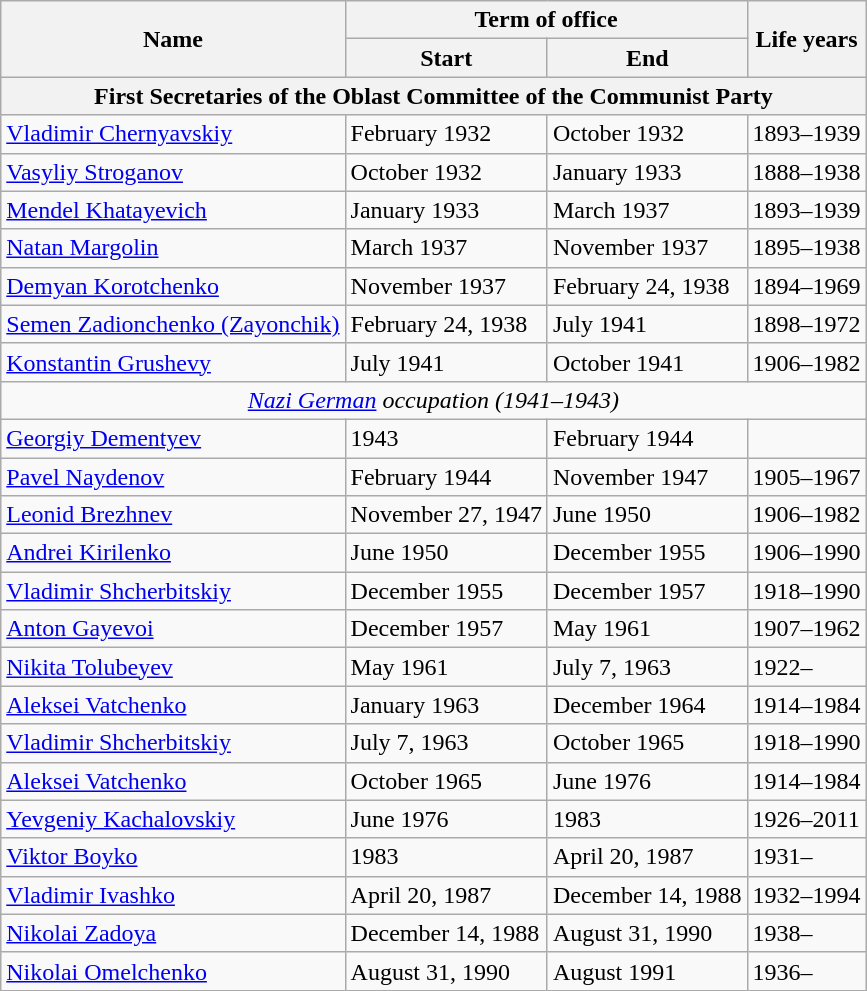<table class="wikitable">
<tr>
<th rowspan="2">Name</th>
<th colspan="2">Term of office</th>
<th rowspan="2">Life years</th>
</tr>
<tr>
<th>Start</th>
<th>End</th>
</tr>
<tr>
<th colspan="4">First Secretaries of the Oblast Committee of the Communist Party</th>
</tr>
<tr>
<td><a href='#'>Vladimir Chernyavskiy</a></td>
<td>February 1932</td>
<td>October 1932</td>
<td>1893–1939</td>
</tr>
<tr>
<td><a href='#'>Vasyliy Stroganov</a></td>
<td>October 1932</td>
<td>January 1933</td>
<td>1888–1938</td>
</tr>
<tr>
<td><a href='#'>Mendel Khatayevich</a></td>
<td>January 1933</td>
<td>March 1937</td>
<td>1893–1939</td>
</tr>
<tr>
<td><a href='#'>Natan Margolin</a></td>
<td>March 1937</td>
<td>November 1937</td>
<td>1895–1938</td>
</tr>
<tr>
<td><a href='#'>Demyan Korotchenko</a></td>
<td>November 1937</td>
<td>February 24, 1938</td>
<td>1894–1969</td>
</tr>
<tr>
<td><a href='#'>Semen Zadionchenko (Zayonchik)</a></td>
<td>February 24, 1938</td>
<td>July 1941</td>
<td>1898–1972</td>
</tr>
<tr>
<td><a href='#'>Konstantin Grushevy</a></td>
<td>July 1941</td>
<td>October 1941</td>
<td>1906–1982</td>
</tr>
<tr>
<td colspan="4" align=center><em><a href='#'>Nazi German</a> occupation (1941–1943)</em></td>
</tr>
<tr>
<td><a href='#'>Georgiy Dementyev</a></td>
<td>1943</td>
<td>February 1944</td>
<td></td>
</tr>
<tr>
<td><a href='#'>Pavel Naydenov</a></td>
<td>February 1944</td>
<td>November 1947</td>
<td>1905–1967</td>
</tr>
<tr>
<td><a href='#'>Leonid Brezhnev</a></td>
<td>November 27, 1947</td>
<td>June 1950</td>
<td>1906–1982</td>
</tr>
<tr>
<td><a href='#'>Andrei Kirilenko</a></td>
<td>June 1950</td>
<td>December 1955</td>
<td>1906–1990</td>
</tr>
<tr>
<td><a href='#'>Vladimir Shcherbitskiy</a></td>
<td>December 1955</td>
<td>December 1957</td>
<td>1918–1990</td>
</tr>
<tr>
<td><a href='#'>Anton Gayevoi</a></td>
<td>December 1957</td>
<td>May 1961</td>
<td>1907–1962</td>
</tr>
<tr>
<td><a href='#'>Nikita Tolubeyev</a></td>
<td>May 1961</td>
<td>July 7, 1963</td>
<td>1922–</td>
</tr>
<tr>
<td><a href='#'>Aleksei Vatchenko</a></td>
<td>January 1963</td>
<td>December 1964</td>
<td>1914–1984</td>
</tr>
<tr>
<td><a href='#'>Vladimir Shcherbitskiy</a></td>
<td>July 7, 1963</td>
<td>October 1965</td>
<td>1918–1990</td>
</tr>
<tr>
<td><a href='#'>Aleksei Vatchenko</a></td>
<td>October 1965</td>
<td>June 1976</td>
<td>1914–1984</td>
</tr>
<tr>
<td><a href='#'>Yevgeniy Kachalovskiy</a></td>
<td>June 1976</td>
<td>1983</td>
<td>1926–2011</td>
</tr>
<tr>
<td><a href='#'>Viktor Boyko</a></td>
<td>1983</td>
<td>April 20, 1987</td>
<td>1931–</td>
</tr>
<tr>
<td><a href='#'>Vladimir Ivashko</a></td>
<td>April 20, 1987</td>
<td>December 14, 1988</td>
<td>1932–1994</td>
</tr>
<tr>
<td><a href='#'>Nikolai Zadoya</a></td>
<td>December 14, 1988</td>
<td>August 31, 1990</td>
<td>1938–</td>
</tr>
<tr>
<td><a href='#'>Nikolai Omelchenko</a></td>
<td>August 31, 1990</td>
<td>August 1991</td>
<td>1936–</td>
</tr>
</table>
